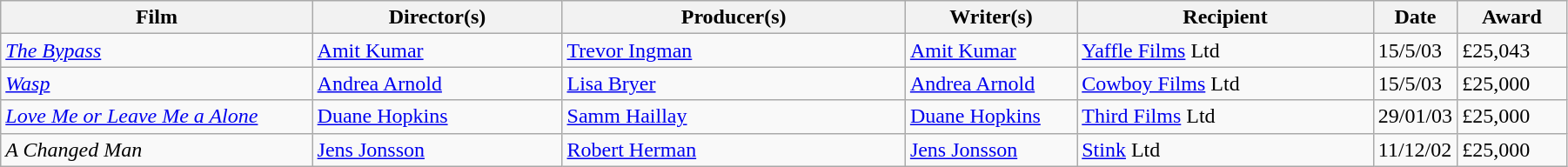<table class="wikitable" width="95%" align="centre">
<tr>
<th width=20%>Film</th>
<th width=16%>Director(s)</th>
<th width=22%>Producer(s)</th>
<th width=11%>Writer(s)</th>
<th width=19%>Recipient</th>
<th width=5%>Date</th>
<th width=7%>Award</th>
</tr>
<tr>
<td><em><a href='#'>The Bypass</a></em></td>
<td><a href='#'>Amit Kumar</a></td>
<td><a href='#'>Trevor Ingman</a></td>
<td><a href='#'>Amit Kumar</a></td>
<td><a href='#'>Yaffle Films</a> Ltd</td>
<td>15/5/03</td>
<td>£25,043</td>
</tr>
<tr>
<td><em><a href='#'>Wasp</a></em></td>
<td><a href='#'>Andrea Arnold</a></td>
<td><a href='#'>Lisa Bryer</a></td>
<td><a href='#'>Andrea Arnold</a></td>
<td><a href='#'>Cowboy Films</a> Ltd</td>
<td>15/5/03</td>
<td>£25,000</td>
</tr>
<tr>
<td><em><a href='#'>Love Me or Leave Me a Alone</a></em></td>
<td><a href='#'>Duane Hopkins</a></td>
<td><a href='#'>Samm Haillay</a></td>
<td><a href='#'>Duane Hopkins</a></td>
<td><a href='#'>Third Films</a> Ltd</td>
<td>29/01/03</td>
<td>£25,000</td>
</tr>
<tr>
<td><em>A Changed Man</em></td>
<td><a href='#'>Jens Jonsson</a></td>
<td><a href='#'>Robert Herman</a></td>
<td><a href='#'>Jens Jonsson</a></td>
<td><a href='#'>Stink</a> Ltd</td>
<td>11/12/02</td>
<td>£25,000</td>
</tr>
</table>
